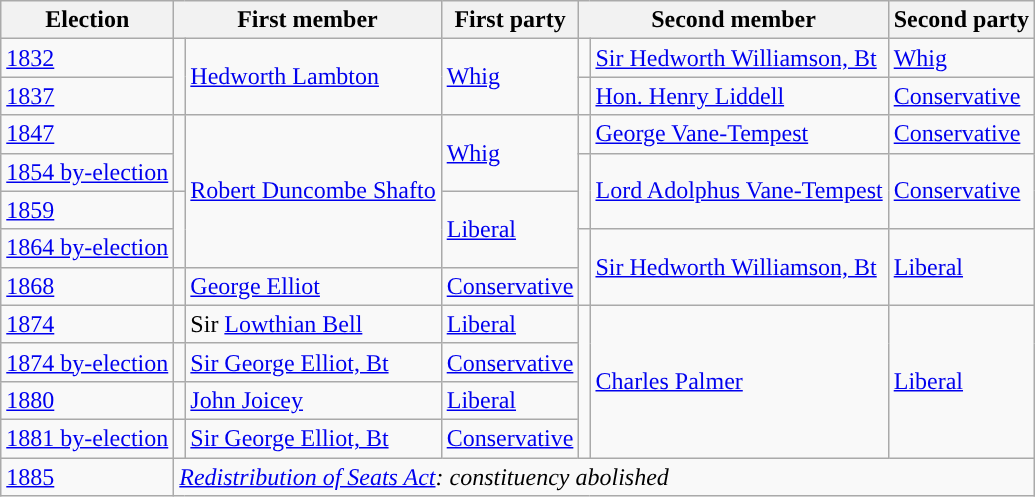<table class="wikitable">
<tr>
<th>Election</th>
<th colspan="2">First member</th>
<th>First party</th>
<th colspan="2">Second member</th>
<th>Second party</th>
</tr>
<tr>
<td><a href='#'>1832</a></td>
<td rowspan="2" style="color:inherit;background-color: "></td>
<td rowspan="2"><a href='#'>Hedworth Lambton</a></td>
<td rowspan="2"><a href='#'>Whig</a></td>
<td style="color:inherit;background-color: "></td>
<td><a href='#'>Sir Hedworth Williamson, Bt</a></td>
<td><a href='#'>Whig</a></td>
</tr>
<tr>
<td><a href='#'>1837</a></td>
<td style="color:inherit;background-color: "></td>
<td><a href='#'>Hon. Henry Liddell</a></td>
<td><a href='#'>Conservative</a></td>
</tr>
<tr>
<td><a href='#'>1847</a></td>
<td rowspan="2" style="color:inherit;background-color: "></td>
<td rowspan="4"><a href='#'>Robert Duncombe Shafto</a></td>
<td rowspan="2"><a href='#'>Whig</a></td>
<td style="color:inherit;background-color: "></td>
<td><a href='#'>George Vane-Tempest</a></td>
<td><a href='#'>Conservative</a></td>
</tr>
<tr>
<td><a href='#'>1854 by-election</a></td>
<td rowspan="2" style="color:inherit;background-color: "></td>
<td rowspan="2"><a href='#'>Lord Adolphus Vane-Tempest</a></td>
<td rowspan="2"><a href='#'>Conservative</a></td>
</tr>
<tr>
<td><a href='#'>1859</a></td>
<td rowspan="2" style="color:inherit;background-color: "></td>
<td rowspan="2"><a href='#'>Liberal</a></td>
</tr>
<tr>
<td><a href='#'>1864 by-election</a></td>
<td rowspan="2" style="color:inherit;background-color: "></td>
<td rowspan="2"><a href='#'>Sir Hedworth Williamson, Bt</a></td>
<td rowspan="2"><a href='#'>Liberal</a></td>
</tr>
<tr>
<td><a href='#'>1868</a></td>
<td style="color:inherit;background-color: "></td>
<td><a href='#'>George Elliot</a></td>
<td><a href='#'>Conservative</a></td>
</tr>
<tr>
<td><a href='#'>1874</a></td>
<td style="color:inherit;background-color: "></td>
<td>Sir <a href='#'>Lowthian Bell</a></td>
<td><a href='#'>Liberal</a></td>
<td rowspan="4" style="color:inherit;background-color: "></td>
<td rowspan="4"><a href='#'>Charles Palmer</a></td>
<td rowspan="4"><a href='#'>Liberal</a></td>
</tr>
<tr>
<td><a href='#'>1874 by-election</a></td>
<td style="color:inherit;background-color: "></td>
<td><a href='#'>Sir George Elliot, Bt</a></td>
<td><a href='#'>Conservative</a></td>
</tr>
<tr>
<td><a href='#'>1880</a></td>
<td style="color:inherit;background-color: "></td>
<td><a href='#'>John Joicey</a></td>
<td><a href='#'>Liberal</a></td>
</tr>
<tr>
<td><a href='#'>1881 by-election</a></td>
<td style="color:inherit;background-color: "></td>
<td><a href='#'>Sir George Elliot, Bt</a></td>
<td><a href='#'>Conservative</a></td>
</tr>
<tr>
<td><a href='#'>1885</a></td>
<td colspan="6"><em><a href='#'>Redistribution of Seats Act</a>: constituency abolished</em></td>
</tr>
</table>
